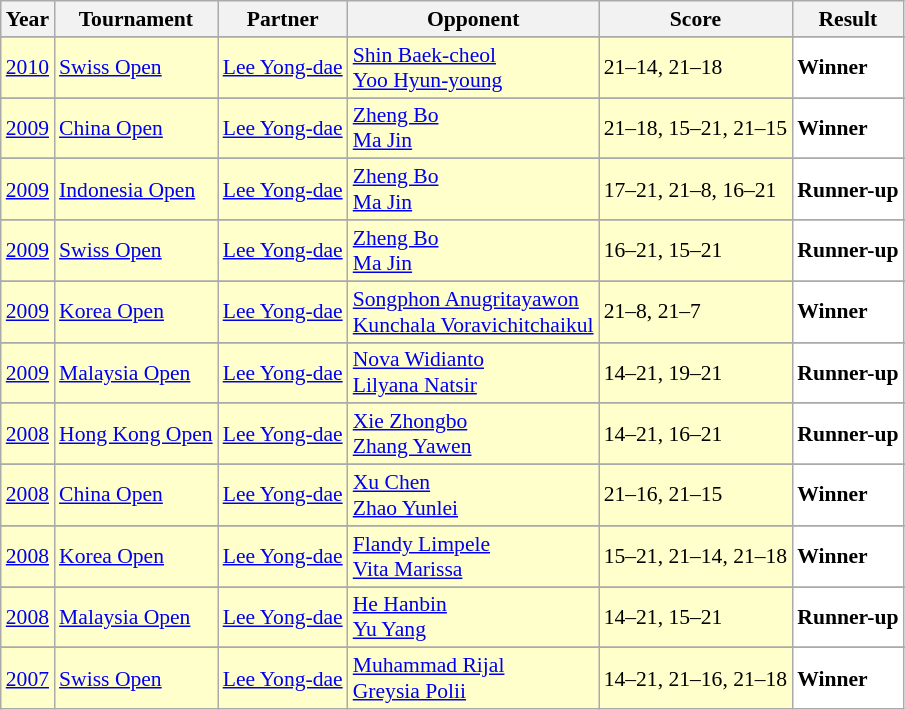<table class="sortable wikitable" style="font-size: 90%;">
<tr>
<th>Year</th>
<th>Tournament</th>
<th>Partner</th>
<th>Opponent</th>
<th>Score</th>
<th>Result</th>
</tr>
<tr>
</tr>
<tr style="background:#FFFFCC">
<td align="center"><a href='#'>2010</a></td>
<td align="left"><a href='#'>Swiss Open</a></td>
<td align="left"> <a href='#'>Lee Yong-dae</a></td>
<td align="left"> <a href='#'>Shin Baek-cheol</a><br> <a href='#'>Yoo Hyun-young</a></td>
<td align="left">21–14, 21–18</td>
<td style="text-align:left; background:white"> <strong>Winner</strong></td>
</tr>
<tr>
</tr>
<tr style="background:#FFFFCC">
<td align="center"><a href='#'>2009</a></td>
<td align="left"><a href='#'>China Open</a></td>
<td align="left"> <a href='#'>Lee Yong-dae</a></td>
<td align="left"> <a href='#'>Zheng Bo</a><br> <a href='#'>Ma Jin</a></td>
<td align="left">21–18, 15–21, 21–15</td>
<td style="text-align:left; background:white"> <strong>Winner</strong></td>
</tr>
<tr>
</tr>
<tr style="background:#FFFFCC">
<td align="center"><a href='#'>2009</a></td>
<td align="left"><a href='#'>Indonesia Open</a></td>
<td align="left"> <a href='#'>Lee Yong-dae</a></td>
<td align="left"> <a href='#'>Zheng Bo</a><br> <a href='#'>Ma Jin</a></td>
<td align="left">17–21, 21–8, 16–21</td>
<td style="text-align:left; background:white"> <strong>Runner-up</strong></td>
</tr>
<tr>
</tr>
<tr style="background:#FFFFCC">
<td align="center"><a href='#'>2009</a></td>
<td align="left"><a href='#'>Swiss Open</a></td>
<td align="left"> <a href='#'>Lee Yong-dae</a></td>
<td align="left"> <a href='#'>Zheng Bo</a><br> <a href='#'>Ma Jin</a></td>
<td align="left">16–21, 15–21</td>
<td style="text-align:left; background:white"> <strong>Runner-up</strong></td>
</tr>
<tr>
</tr>
<tr style="background:#FFFFCC">
<td align="center"><a href='#'>2009</a></td>
<td align="left"><a href='#'>Korea Open</a></td>
<td align="left"> <a href='#'>Lee Yong-dae</a></td>
<td align="left"> <a href='#'>Songphon Anugritayawon</a><br> <a href='#'>Kunchala Voravichitchaikul</a></td>
<td align="left">21–8, 21–7</td>
<td style="text-align:left; background:white"> <strong>Winner</strong></td>
</tr>
<tr>
</tr>
<tr style="background:#FFFFCC">
<td align="center"><a href='#'>2009</a></td>
<td align="left"><a href='#'>Malaysia Open</a></td>
<td align="left"> <a href='#'>Lee Yong-dae</a></td>
<td align="left"> <a href='#'>Nova Widianto</a><br> <a href='#'>Lilyana Natsir</a></td>
<td align="left">14–21, 19–21</td>
<td style="text-align:left; background:white"> <strong>Runner-up</strong></td>
</tr>
<tr>
</tr>
<tr style="background:#FFFFCC">
<td align="center"><a href='#'>2008</a></td>
<td align="left"><a href='#'>Hong Kong Open</a></td>
<td align="left"> <a href='#'>Lee Yong-dae</a></td>
<td align="left"> <a href='#'>Xie Zhongbo</a><br> <a href='#'>Zhang Yawen</a></td>
<td align="left">14–21, 16–21</td>
<td style="text-align:left; background:white"> <strong>Runner-up</strong></td>
</tr>
<tr>
</tr>
<tr style="background:#FFFFCC">
<td align="center"><a href='#'>2008</a></td>
<td align="left"><a href='#'>China Open</a></td>
<td align="left"> <a href='#'>Lee Yong-dae</a></td>
<td align="left"> <a href='#'>Xu Chen</a><br> <a href='#'>Zhao Yunlei</a></td>
<td align="left">21–16, 21–15</td>
<td style="text-align:left; background:white"> <strong>Winner</strong></td>
</tr>
<tr>
</tr>
<tr style="background:#FFFFCC">
<td align="center"><a href='#'>2008</a></td>
<td align="left"><a href='#'>Korea Open</a></td>
<td align="left"> <a href='#'>Lee Yong-dae</a></td>
<td align="left"> <a href='#'>Flandy Limpele</a><br> <a href='#'>Vita Marissa</a></td>
<td align="left">15–21, 21–14, 21–18</td>
<td style="text-align:left; background:white"> <strong>Winner</strong></td>
</tr>
<tr>
</tr>
<tr style="background:#FFFFCC">
<td align="center"><a href='#'>2008</a></td>
<td align="left"><a href='#'>Malaysia Open</a></td>
<td align="left"> <a href='#'>Lee Yong-dae</a></td>
<td align="left"> <a href='#'>He Hanbin</a><br> <a href='#'>Yu Yang</a></td>
<td align="left">14–21, 15–21</td>
<td style="text-align:left; background:white"> <strong>Runner-up</strong></td>
</tr>
<tr>
</tr>
<tr style="background:#FFFFCC">
<td align="center"><a href='#'>2007</a></td>
<td align="left"><a href='#'>Swiss Open</a></td>
<td align="left"> <a href='#'>Lee Yong-dae</a></td>
<td align="left"> <a href='#'>Muhammad Rijal</a><br> <a href='#'>Greysia Polii</a></td>
<td align="left">14–21, 21–16, 21–18</td>
<td style="text-align:left; background:white"> <strong>Winner</strong></td>
</tr>
</table>
